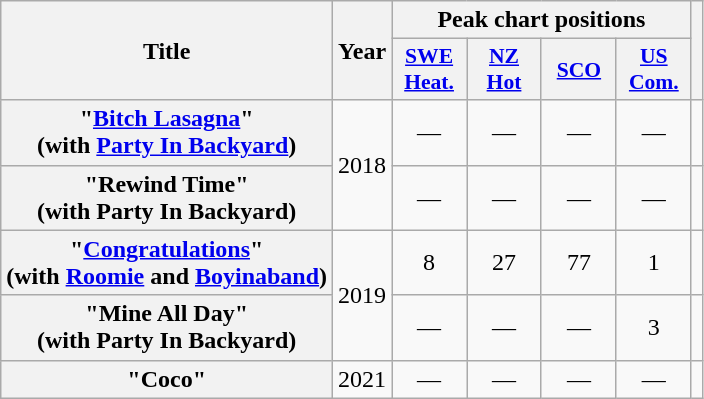<table class="wikitable mw-collapsible plainrowheaders" style="text-align:center">
<tr>
<th scope="col" rowspan="2">Title</th>
<th scope="col" rowspan="2">Year</th>
<th colspan="4">Peak chart positions</th>
<th scope="col" rowspan="2"></th>
</tr>
<tr>
<th scope="col" style="width:3em;font-size:90%"><a href='#'>SWE<br>Heat.</a><br></th>
<th scope="col" style="width:3em;font-size:90%"><a href='#'>NZ<br>Hot</a><br></th>
<th scope="col" style="width:3em;font-size:90%"><a href='#'>SCO</a><br></th>
<th scope="col" style="width:3em;font-size:90%"><a href='#'>US<br>Com.</a><br></th>
</tr>
<tr>
<th scope="row">"<a href='#'>Bitch Lasagna</a>"<br><span>(with <a href='#'>Party In Backyard</a>)</span></th>
<td rowspan="2">2018</td>
<td>—</td>
<td>—</td>
<td>—</td>
<td>—</td>
<td style="text-align:center"></td>
</tr>
<tr>
<th scope="row">"Rewind Time"<br><span>(with Party In Backyard)</span></th>
<td>—</td>
<td>—</td>
<td>—</td>
<td>—</td>
<td style="text-align:center"></td>
</tr>
<tr>
<th scope="row">"<a href='#'>Congratulations</a>"<br><span>(with <a href='#'>Roomie</a> and <a href='#'>Boyinaband</a>)</span></th>
<td rowspan="2">2019</td>
<td>8</td>
<td>27</td>
<td>77</td>
<td>1</td>
<td style="text-align:center"></td>
</tr>
<tr>
<th scope="row">"Mine All Day"<br><span>(with Party In Backyard)</span></th>
<td>—</td>
<td>—</td>
<td>—</td>
<td>3</td>
<td style="text-align:center"></td>
</tr>
<tr>
<th scope="row">"Coco"</th>
<td>2021</td>
<td>—</td>
<td>—</td>
<td>—</td>
<td>—</td>
<td style="text-align:center"></td>
</tr>
</table>
